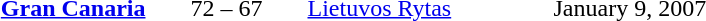<table style="text-align:center">
<tr>
<th width=160></th>
<th width=100></th>
<th width=160></th>
<th width=200></th>
</tr>
<tr>
<td align=right><strong><a href='#'>Gran Canaria</a></strong> </td>
<td>72 – 67</td>
<td align=left> <a href='#'>Lietuvos Rytas</a></td>
<td align=left>January 9, 2007</td>
</tr>
</table>
